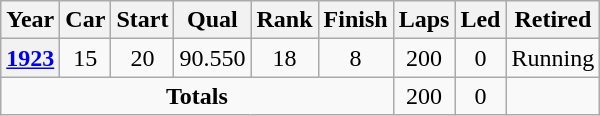<table class="wikitable" style="text-align:center">
<tr>
<th>Year</th>
<th>Car</th>
<th>Start</th>
<th>Qual</th>
<th>Rank</th>
<th>Finish</th>
<th>Laps</th>
<th>Led</th>
<th>Retired</th>
</tr>
<tr>
<th><a href='#'>1923</a></th>
<td>15</td>
<td>20</td>
<td>90.550</td>
<td>18</td>
<td>8</td>
<td>200</td>
<td>0</td>
<td>Running</td>
</tr>
<tr>
<td colspan=6><strong>Totals</strong></td>
<td>200</td>
<td>0</td>
<td></td>
</tr>
</table>
